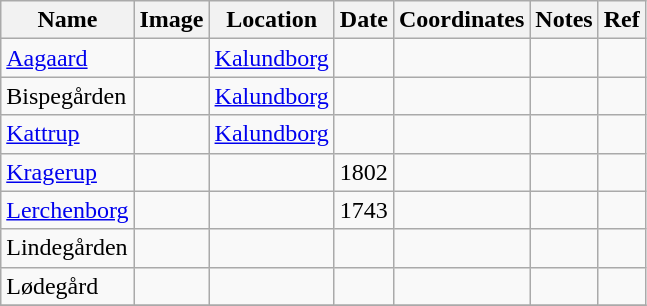<table class="wikitable sortable">
<tr>
<th>Name</th>
<th>Image</th>
<th>Location</th>
<th>Date</th>
<th>Coordinates</th>
<th>Notes</th>
<th>Ref</th>
</tr>
<tr>
<td><a href='#'>Aagaard</a></td>
<td></td>
<td><a href='#'>Kalundborg</a></td>
<td></td>
<td></td>
<td></td>
<td></td>
</tr>
<tr>
<td>Bispegården</td>
<td></td>
<td><a href='#'>Kalundborg</a></td>
<td></td>
<td></td>
<td></td>
<td></td>
</tr>
<tr>
<td><a href='#'>Kattrup</a></td>
<td></td>
<td><a href='#'>Kalundborg</a></td>
<td></td>
<td></td>
<td></td>
<td></td>
</tr>
<tr>
<td><a href='#'>Kragerup</a></td>
<td></td>
<td></td>
<td>1802</td>
<td></td>
<td></td>
<td></td>
</tr>
<tr>
<td><a href='#'>Lerchenborg</a></td>
<td></td>
<td></td>
<td>1743</td>
<td></td>
<td></td>
<td></td>
</tr>
<tr>
<td>Lindegården</td>
<td></td>
<td></td>
<td></td>
<td></td>
<td></td>
<td></td>
</tr>
<tr>
<td>Lødegård</td>
<td></td>
<td></td>
<td></td>
<td></td>
<td></td>
<td></td>
</tr>
<tr>
</tr>
</table>
